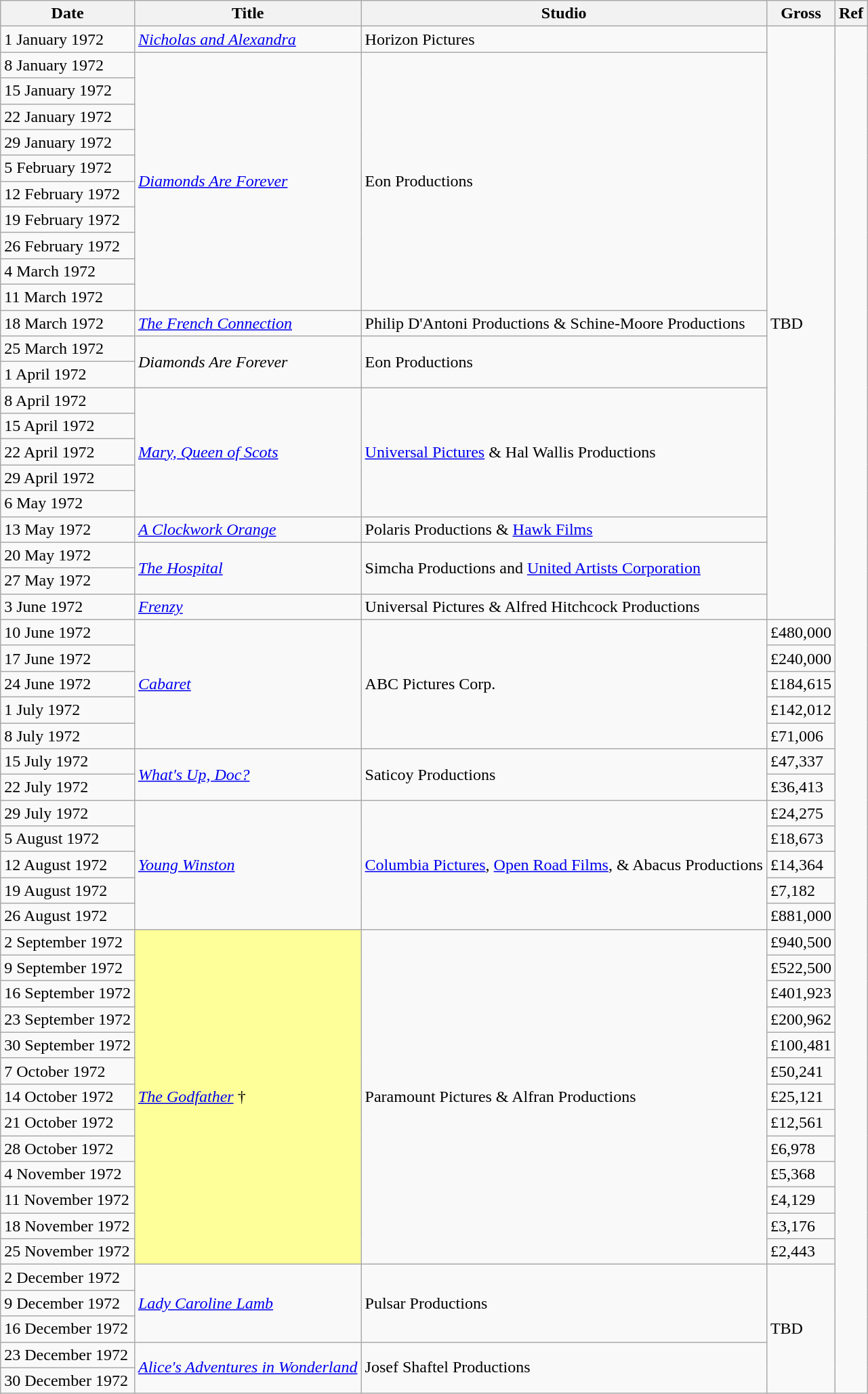<table class="wikitable sortable">
<tr>
<th scope="col">Date</th>
<th scope="col">Title</th>
<th scope="col">Studio</th>
<th scope="col">Gross</th>
<th scope="col">Ref</th>
</tr>
<tr>
<td>1 January 1972</td>
<td><em><a href='#'>Nicholas and Alexandra</a></em></td>
<td>Horizon Pictures</td>
<td rowspan="23">TBD</td>
<td rowspan="53"></td>
</tr>
<tr>
<td>8 January 1972</td>
<td rowspan="10"><em><a href='#'>Diamonds Are Forever</a></em></td>
<td rowspan="10">Eon Productions</td>
</tr>
<tr>
<td>15 January 1972</td>
</tr>
<tr>
<td>22 January 1972</td>
</tr>
<tr>
<td>29 January 1972</td>
</tr>
<tr>
<td>5 February 1972</td>
</tr>
<tr>
<td>12 February 1972</td>
</tr>
<tr>
<td>19 February 1972</td>
</tr>
<tr>
<td>26 February 1972</td>
</tr>
<tr>
<td>4 March 1972</td>
</tr>
<tr>
<td>11 March 1972</td>
</tr>
<tr>
<td>18 March 1972</td>
<td><em><a href='#'>The French Connection</a></em></td>
<td>Philip D'Antoni Productions & Schine-Moore Productions</td>
</tr>
<tr>
<td>25 March 1972</td>
<td rowspan="2"><em>Diamonds Are Forever</em></td>
<td rowspan="2">Eon Productions</td>
</tr>
<tr>
<td>1 April 1972</td>
</tr>
<tr>
<td>8 April 1972</td>
<td rowspan="5"><a href='#'><em>Mary, Queen of Scots</em></a></td>
<td rowspan="5"><a href='#'>Universal Pictures</a> & Hal Wallis Productions</td>
</tr>
<tr>
<td>15 April 1972</td>
</tr>
<tr>
<td>22 April 1972</td>
</tr>
<tr>
<td>29 April 1972</td>
</tr>
<tr>
<td>6 May 1972</td>
</tr>
<tr>
<td>13 May 1972</td>
<td><em><a href='#'>A Clockwork Orange</a></em></td>
<td>Polaris Productions & <a href='#'>Hawk Films</a></td>
</tr>
<tr>
<td>20 May 1972</td>
<td rowspan="2"><em><a href='#'>The Hospital</a></em></td>
<td rowspan="2">Simcha Productions and <a href='#'>United Artists Corporation</a></td>
</tr>
<tr>
<td>27 May 1972</td>
</tr>
<tr>
<td>3 June 1972</td>
<td><em><a href='#'>Frenzy</a></em></td>
<td>Universal Pictures & Alfred Hitchcock Productions</td>
</tr>
<tr>
<td>10 June 1972</td>
<td rowspan="5"><em><a href='#'>Cabaret</a></em></td>
<td rowspan="5">ABC Pictures Corp.</td>
<td>£480,000</td>
</tr>
<tr>
<td>17 June 1972</td>
<td>£240,000</td>
</tr>
<tr>
<td>24 June 1972</td>
<td>£184,615</td>
</tr>
<tr>
<td>1 July 1972</td>
<td>£142,012</td>
</tr>
<tr>
<td>8 July 1972</td>
<td>£71,006</td>
</tr>
<tr>
<td>15 July 1972</td>
<td rowspan="2"><em><a href='#'>What's Up, Doc?</a></em></td>
<td rowspan="2">Saticoy Productions</td>
<td>£47,337</td>
</tr>
<tr>
<td>22 July 1972</td>
<td>£36,413</td>
</tr>
<tr>
<td>29 July 1972</td>
<td rowspan="5"><a href='#'><em>Young Winston</em></a></td>
<td rowspan="5"><a href='#'>Columbia Pictures</a>, <a href='#'>Open Road Films</a>, & Abacus Productions</td>
<td>£24,275</td>
</tr>
<tr>
<td>5 August 1972</td>
<td>£18,673</td>
</tr>
<tr>
<td>12 August 1972</td>
<td>£14,364</td>
</tr>
<tr>
<td>19 August 1972</td>
<td>£7,182</td>
</tr>
<tr>
<td>26 August 1972</td>
<td>£881,000</td>
</tr>
<tr>
<td>2 September 1972</td>
<td rowspan="13" style="background-color:#FFFF99"><em><a href='#'>The Godfather</a></em> †</td>
<td rowspan="13">Paramount Pictures & Alfran Productions</td>
<td>£940,500</td>
</tr>
<tr>
<td>9 September 1972</td>
<td>£522,500</td>
</tr>
<tr>
<td>16 September 1972</td>
<td>£401,923</td>
</tr>
<tr>
<td>23 September 1972</td>
<td>£200,962</td>
</tr>
<tr>
<td>30 September 1972</td>
<td>£100,481</td>
</tr>
<tr>
<td>7 October 1972</td>
<td>£50,241</td>
</tr>
<tr>
<td>14 October 1972</td>
<td>£25,121</td>
</tr>
<tr>
<td>21 October 1972</td>
<td>£12,561</td>
</tr>
<tr>
<td>28 October 1972</td>
<td>£6,978</td>
</tr>
<tr>
<td>4 November 1972</td>
<td>£5,368</td>
</tr>
<tr>
<td>11 November 1972</td>
<td>£4,129</td>
</tr>
<tr>
<td>18 November 1972</td>
<td>£3,176</td>
</tr>
<tr>
<td>25 November 1972</td>
<td>£2,443</td>
</tr>
<tr>
<td>2 December 1972</td>
<td rowspan="3"><a href='#'><em>Lady Caroline Lamb</em></a></td>
<td rowspan="3">Pulsar Productions</td>
<td rowspan="5">TBD</td>
</tr>
<tr>
<td>9 December 1972</td>
</tr>
<tr>
<td>16 December 1972</td>
</tr>
<tr>
<td>23 December 1972</td>
<td rowspan="2"><em><a href='#'>Alice's Adventures in Wonderland</a></em></td>
<td rowspan="2">Josef Shaftel Productions</td>
</tr>
<tr>
<td>30 December 1972</td>
</tr>
</table>
